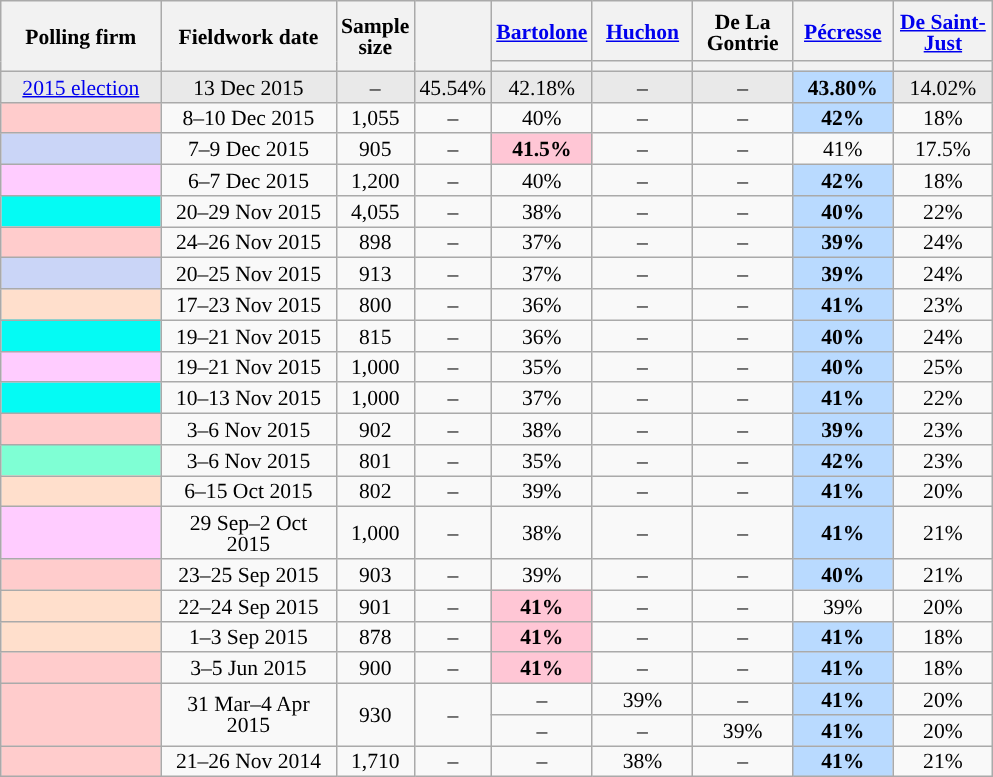<table class="wikitable sortable" style="text-align:center;font-size:90%;line-height:14px;">
<tr style="height:40px;">
<th style="width:100px;" rowspan="2">Polling firm</th>
<th style="width:110px;" rowspan="2">Fieldwork date</th>
<th style="width:35px;" rowspan="2">Sample<br>size</th>
<th style="width:30px;" rowspan="2"></th>
<th class="unsortable" style="width:60px;"><a href='#'>Bartolone</a><br></th>
<th class="unsortable" style="width:60px;"><a href='#'>Huchon</a><br></th>
<th class="unsortable" style="width:60px;">De La Gontrie<br></th>
<th class="unsortable" style="width:60px;"><a href='#'>Pécresse</a><br></th>
<th class="unsortable" style="width:60px;"><a href='#'>De Saint-Just</a><br></th>
</tr>
<tr>
<th style="background:"></th>
<th style="background:"></th>
<th style="background:"></th>
<th style="background:"></th>
<th style="background:"></th>
</tr>
<tr style="background:#E9E9E9;">
<td><a href='#'>2015 election</a></td>
<td data-sort-value="2015-12-13">13 Dec 2015</td>
<td>–</td>
<td>45.54%</td>
<td>42.18%</td>
<td>–</td>
<td>–</td>
<td style="background:#B9DAFF;"><strong>43.80%</strong></td>
<td>14.02%</td>
</tr>
<tr>
<td style="background:#FFCCCC;"></td>
<td data-sort-value="2015-12-10">8–10 Dec 2015</td>
<td>1,055</td>
<td>–</td>
<td>40%</td>
<td>–</td>
<td>–</td>
<td style="background:#B9DAFF;"><strong>42%</strong></td>
<td>18%</td>
</tr>
<tr>
<td style="background:#CAD5F7;"></td>
<td data-sort-value="2015-12-09">7–9 Dec 2015</td>
<td>905</td>
<td>–</td>
<td style="background:#FFC6D5;"><strong>41.5%</strong></td>
<td>–</td>
<td>–</td>
<td>41%</td>
<td>17.5%</td>
</tr>
<tr>
<td style="background:#FFCCFF;"></td>
<td data-sort-value="2015-12-07">6–7 Dec 2015</td>
<td>1,200</td>
<td>–</td>
<td>40%</td>
<td>–</td>
<td>–</td>
<td style="background:#B9DAFF;"><strong>42%</strong></td>
<td>18%</td>
</tr>
<tr>
<td style="background:#04FBF4;"></td>
<td data-sort-value="2015-11-29">20–29 Nov 2015</td>
<td>4,055</td>
<td>–</td>
<td>38%</td>
<td>–</td>
<td>–</td>
<td style="background:#B9DAFF;"><strong>40%</strong></td>
<td>22%</td>
</tr>
<tr>
<td style="background:#FFCCCC;"></td>
<td data-sort-value="2015-11-26">24–26 Nov 2015</td>
<td>898</td>
<td>–</td>
<td>37%</td>
<td>–</td>
<td>–</td>
<td style="background:#B9DAFF;"><strong>39%</strong></td>
<td>24%</td>
</tr>
<tr>
<td style="background:#CAD5F7;"></td>
<td data-sort-value="2015-11-25">20–25 Nov 2015</td>
<td>913</td>
<td>–</td>
<td>37%</td>
<td>–</td>
<td>–</td>
<td style="background:#B9DAFF;"><strong>39%</strong></td>
<td>24%</td>
</tr>
<tr>
<td style="background:#FFDFCC;"></td>
<td data-sort-value="2015-11-23">17–23 Nov 2015</td>
<td>800</td>
<td>–</td>
<td>36%</td>
<td>–</td>
<td>–</td>
<td style="background:#B9DAFF;"><strong>41%</strong></td>
<td>23%</td>
</tr>
<tr>
<td style="background:#04FBF4;"></td>
<td data-sort-value="2015-11-21">19–21 Nov 2015</td>
<td>815</td>
<td>–</td>
<td>36%</td>
<td>–</td>
<td>–</td>
<td style="background:#B9DAFF;"><strong>40%</strong></td>
<td>24%</td>
</tr>
<tr>
<td style="background:#FFCCFF;"></td>
<td data-sort-value="2015-11-21">19–21 Nov 2015</td>
<td>1,000</td>
<td>–</td>
<td>35%</td>
<td>–</td>
<td>–</td>
<td style="background:#B9DAFF;"><strong>40%</strong></td>
<td>25%</td>
</tr>
<tr>
<td style="background:#04FBF4;"></td>
<td data-sort-value="2015-11-13">10–13 Nov 2015</td>
<td>1,000</td>
<td>–</td>
<td>37%</td>
<td>–</td>
<td>–</td>
<td style="background:#B9DAFF;"><strong>41%</strong></td>
<td>22%</td>
</tr>
<tr>
<td style="background:#FFCCCC;"></td>
<td data-sort-value="2015-11-06">3–6 Nov 2015</td>
<td>902</td>
<td>–</td>
<td>38%</td>
<td>–</td>
<td>–</td>
<td style="background:#B9DAFF;"><strong>39%</strong></td>
<td>23%</td>
</tr>
<tr>
<td style="background:aquamarine;"></td>
<td data-sort-value="2015-11-06">3–6 Nov 2015</td>
<td>801</td>
<td>–</td>
<td>35%</td>
<td>–</td>
<td>–</td>
<td style="background:#B9DAFF;"><strong>42%</strong></td>
<td>23%</td>
</tr>
<tr>
<td style="background:#FFDFCC;"></td>
<td data-sort-value="2015-10-15">6–15 Oct 2015</td>
<td>802</td>
<td>–</td>
<td>39%</td>
<td>–</td>
<td>–</td>
<td style="background:#B9DAFF;"><strong>41%</strong></td>
<td>20%</td>
</tr>
<tr>
<td style="background:#FFCCFF;"></td>
<td data-sort-value="2015-10-02">29 Sep–2 Oct 2015</td>
<td>1,000</td>
<td>–</td>
<td>38%</td>
<td>–</td>
<td>–</td>
<td style="background:#B9DAFF;"><strong>41%</strong></td>
<td>21%</td>
</tr>
<tr>
<td style="background:#FFCCCC;"></td>
<td data-sort-value="2015-09-25">23–25 Sep 2015</td>
<td>903</td>
<td>–</td>
<td>39%</td>
<td>–</td>
<td>–</td>
<td style="background:#B9DAFF;"><strong>40%</strong></td>
<td>21%</td>
</tr>
<tr>
<td style="background:#FFDFCC;"></td>
<td data-sort-value="2015-09-24">22–24 Sep 2015</td>
<td>901</td>
<td>–</td>
<td style="background:#FFC6D5;"><strong>41%</strong></td>
<td>–</td>
<td>–</td>
<td>39%</td>
<td>20%</td>
</tr>
<tr>
<td style="background:#FFDFCC;"></td>
<td data-sort-value="2015-09-03">1–3 Sep 2015</td>
<td>878</td>
<td>–</td>
<td style="background:#FFC6D5;"><strong>41%</strong></td>
<td>–</td>
<td>–</td>
<td style="background:#B9DAFF;"><strong>41%</strong></td>
<td>18%</td>
</tr>
<tr>
<td style="background:#FFCCCC;"></td>
<td data-sort-value="2015-06-05">3–5 Jun 2015</td>
<td>900</td>
<td>–</td>
<td style="background:#FFC6D5;"><strong>41%</strong></td>
<td>–</td>
<td>–</td>
<td style="background:#B9DAFF;"><strong>41%</strong></td>
<td>18%</td>
</tr>
<tr>
<td rowspan="2" style="background:#FFCCCC;"></td>
<td rowspan="2" data-sort-value="2015-04-04">31 Mar–4 Apr 2015</td>
<td rowspan="2">930</td>
<td rowspan="2">–</td>
<td>–</td>
<td>39%</td>
<td>–</td>
<td style="background:#B9DAFF;"><strong>41%</strong></td>
<td>20%</td>
</tr>
<tr>
<td>–</td>
<td>–</td>
<td>39%</td>
<td style="background:#B9DAFF;"><strong>41%</strong></td>
<td>20%</td>
</tr>
<tr>
<td style="background:#FFCCCC;"></td>
<td data-sort-value="2014-11-26">21–26 Nov 2014</td>
<td>1,710</td>
<td>–</td>
<td>–</td>
<td>38%</td>
<td>–</td>
<td style="background:#B9DAFF;"><strong>41%</strong></td>
<td>21%</td>
</tr>
</table>
